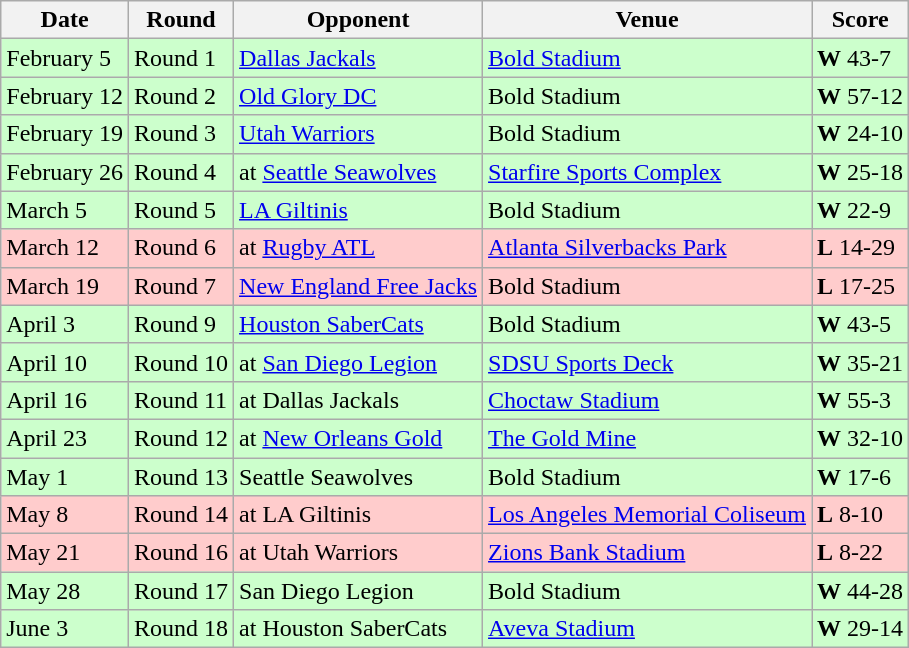<table class="wikitable">
<tr>
<th>Date</th>
<th>Round</th>
<th>Opponent</th>
<th>Venue</th>
<th>Score</th>
</tr>
<tr bgcolor="#CCFFCC">
<td>February 5</td>
<td>Round 1</td>
<td><a href='#'>Dallas Jackals</a></td>
<td><a href='#'>Bold Stadium</a></td>
<td><strong>W</strong> 43-7</td>
</tr>
<tr bgcolor="#CCFFCC">
<td>February 12</td>
<td>Round 2</td>
<td><a href='#'>Old Glory DC</a></td>
<td>Bold Stadium</td>
<td><strong>W</strong> 57-12</td>
</tr>
<tr bgcolor="#CCFFCC">
<td>February 19</td>
<td>Round 3</td>
<td><a href='#'>Utah Warriors</a></td>
<td>Bold Stadium</td>
<td><strong>W</strong> 24-10</td>
</tr>
<tr bgcolor="#CCFFCC">
<td>February 26</td>
<td>Round 4</td>
<td>at <a href='#'>Seattle Seawolves</a></td>
<td><a href='#'>Starfire Sports Complex</a></td>
<td><strong>W</strong> 25-18</td>
</tr>
<tr bgcolor="#CCFFCC">
<td>March 5</td>
<td>Round 5</td>
<td><a href='#'>LA Giltinis</a></td>
<td>Bold Stadium</td>
<td><strong>W</strong> 22-9</td>
</tr>
<tr bgcolor="#FFCCCC">
<td>March 12</td>
<td>Round 6</td>
<td>at <a href='#'>Rugby ATL</a></td>
<td><a href='#'>Atlanta Silverbacks Park</a></td>
<td><strong>L</strong> 14-29</td>
</tr>
<tr bgcolor="#FFCCCC">
<td>March 19</td>
<td>Round 7</td>
<td><a href='#'>New England Free Jacks</a></td>
<td>Bold Stadium</td>
<td><strong>L</strong> 17-25</td>
</tr>
<tr bgcolor="#CCFFCC">
<td>April 3</td>
<td>Round 9</td>
<td><a href='#'>Houston SaberCats</a></td>
<td>Bold Stadium</td>
<td><strong>W</strong> 43-5</td>
</tr>
<tr bgcolor="#CCFFCC">
<td>April 10</td>
<td>Round 10</td>
<td>at <a href='#'>San Diego Legion</a></td>
<td><a href='#'>SDSU Sports Deck</a></td>
<td><strong>W</strong> 35-21</td>
</tr>
<tr bgcolor="#CCFFCC">
<td>April 16</td>
<td>Round 11</td>
<td>at Dallas Jackals</td>
<td><a href='#'>Choctaw Stadium</a></td>
<td><strong>W</strong> 55-3</td>
</tr>
<tr bgcolor="#CCFFCC">
<td>April 23</td>
<td>Round 12</td>
<td>at <a href='#'>New Orleans Gold</a></td>
<td><a href='#'>The Gold Mine</a></td>
<td><strong>W</strong> 32-10</td>
</tr>
<tr bgcolor="#CCFFCC">
<td>May 1</td>
<td>Round 13</td>
<td>Seattle Seawolves</td>
<td>Bold Stadium</td>
<td><strong>W</strong> 17-6</td>
</tr>
<tr bgcolor="#FFCCCC">
<td>May 8</td>
<td>Round 14</td>
<td>at LA Giltinis</td>
<td><a href='#'>Los Angeles Memorial Coliseum</a></td>
<td><strong>L</strong> 8-10</td>
</tr>
<tr bgcolor="#FFCCCC">
<td>May 21</td>
<td>Round 16</td>
<td>at Utah Warriors</td>
<td><a href='#'>Zions Bank Stadium</a></td>
<td><strong>L</strong> 8-22</td>
</tr>
<tr bgcolor="#CCFFCC">
<td>May 28</td>
<td>Round 17</td>
<td>San Diego Legion</td>
<td>Bold Stadium</td>
<td><strong>W</strong> 44-28</td>
</tr>
<tr bgcolor="#CCFFCC">
<td>June 3</td>
<td>Round 18</td>
<td>at Houston SaberCats</td>
<td><a href='#'>Aveva Stadium</a></td>
<td><strong>W</strong> 29-14</td>
</tr>
</table>
